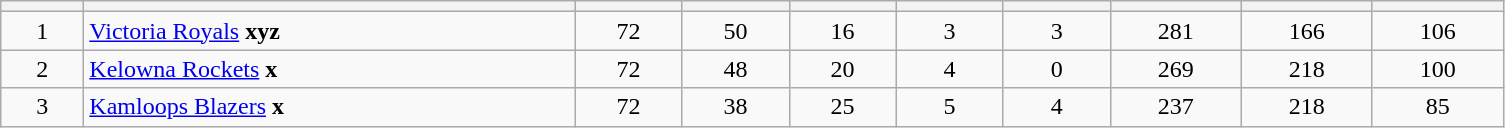<table class="wikitable sortable">
<tr>
<th style="width:3em"></th>
<th style="width:20em;" class="unsortable"></th>
<th style="width:4em;" class="unsortable"></th>
<th style="width:4em;"></th>
<th style="width:4em;"></th>
<th style="width:4em;"></th>
<th style="width:4em;"></th>
<th style="width:5em;"></th>
<th style="width:5em;"></th>
<th style="width:5em;"></th>
</tr>
<tr style="font-weight: ; text-align: center;">
<td>1</td>
<td style="text-align:left;"><a href='#'>Victoria Royals</a> <strong>xyz</strong></td>
<td>72</td>
<td>50</td>
<td>16</td>
<td>3</td>
<td>3</td>
<td>281</td>
<td>166</td>
<td>106</td>
</tr>
<tr style="font-weight: ; text-align: center;">
<td>2</td>
<td style="text-align:left;"><a href='#'>Kelowna Rockets</a> <strong>x</strong></td>
<td>72</td>
<td>48</td>
<td>20</td>
<td>4</td>
<td>0</td>
<td>269</td>
<td>218</td>
<td>100</td>
</tr>
<tr style="font-weight: ; text-align: center;">
<td>3</td>
<td style="text-align:left;"><a href='#'>Kamloops Blazers</a> <strong>x</strong></td>
<td>72</td>
<td>38</td>
<td>25</td>
<td>5</td>
<td>4</td>
<td>237</td>
<td>218</td>
<td>85</td>
</tr>
</table>
